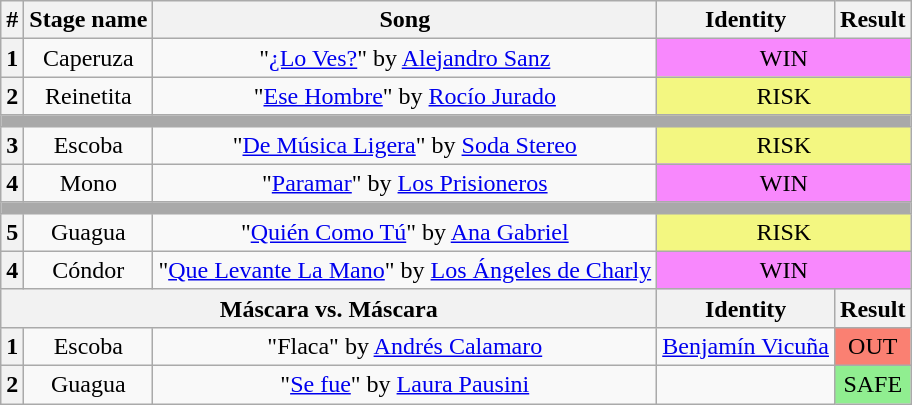<table class="wikitable plainrowheaders" style="text-align: center;">
<tr>
<th>#</th>
<th>Stage name</th>
<th>Song</th>
<th>Identity</th>
<th>Result</th>
</tr>
<tr>
<th>1</th>
<td>Caperuza</td>
<td>"<a href='#'>¿Lo Ves?</a>" by <a href='#'>Alejandro Sanz</a></td>
<td colspan=2 bgcolor=#F888FD>WIN</td>
</tr>
<tr>
<th>2</th>
<td>Reinetita</td>
<td>"<a href='#'>Ese Hombre</a>" by <a href='#'>Rocío Jurado</a></td>
<td colspan=2 bgcolor=#F3F781>RISK</td>
</tr>
<tr>
<td colspan="5" style="background:darkgray"></td>
</tr>
<tr>
<th>3</th>
<td>Escoba</td>
<td>"<a href='#'>De Música Ligera</a>" by <a href='#'>Soda Stereo</a></td>
<td colspan=2 bgcolor=#F3F781>RISK</td>
</tr>
<tr>
<th>4</th>
<td>Mono</td>
<td>"<a href='#'>Paramar</a>" by <a href='#'>Los Prisioneros</a></td>
<td colspan=2 bgcolor=#F888FD>WIN</td>
</tr>
<tr>
<td colspan="5" style="background:darkgray"></td>
</tr>
<tr>
<th>5</th>
<td>Guagua</td>
<td>"<a href='#'>Quién Como Tú</a>" by <a href='#'>Ana Gabriel</a></td>
<td colspan=2 bgcolor=#F3F781>RISK</td>
</tr>
<tr>
<th>4</th>
<td>Cóndor</td>
<td>"<a href='#'>Que Levante La Mano</a>" by <a href='#'>Los Ángeles de Charly</a></td>
<td colspan=2 bgcolor=#F888FD>WIN</td>
</tr>
<tr>
<th colspan="3">Máscara vs. Máscara</th>
<th>Identity</th>
<th>Result</th>
</tr>
<tr>
<th>1</th>
<td>Escoba</td>
<td>"Flaca" by <a href='#'>Andrés Calamaro</a></td>
<td><a href='#'>Benjamín Vicuña</a></td>
<td bgcolor=salmon>OUT</td>
</tr>
<tr>
<th>2</th>
<td>Guagua</td>
<td>"<a href='#'>Se fue</a>" by <a href='#'>Laura Pausini</a></td>
<td></td>
<td bgcolor=lightgreen>SAFE</td>
</tr>
</table>
